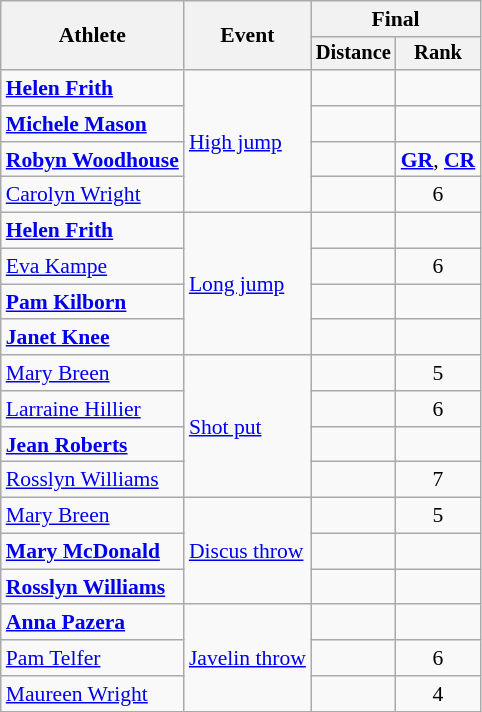<table class=wikitable style=font-size:90%>
<tr>
<th rowspan=2>Athlete</th>
<th rowspan=2>Event</th>
<th colspan=2>Final</th>
</tr>
<tr style=font-size:95%>
<th>Distance</th>
<th>Rank</th>
</tr>
<tr align=center>
<td align=left><strong><a href='#'>Helen Frith</a></strong></td>
<td align=left rowspan=4><a href='#'>High jump</a></td>
<td></td>
<td></td>
</tr>
<tr align=center>
<td align=left><strong><a href='#'>Michele Mason</a></strong></td>
<td></td>
<td></td>
</tr>
<tr align=center>
<td align=left><strong><a href='#'>Robyn Woodhouse</a></strong></td>
<td></td>
<td> <strong><a href='#'>GR</a></strong>, <strong><a href='#'>CR</a></strong></td>
</tr>
<tr align=center>
<td align=left><a href='#'>Carolyn Wright</a></td>
<td></td>
<td>6</td>
</tr>
<tr align=center>
<td align=left><strong><a href='#'>Helen Frith</a></strong></td>
<td align=left rowspan=4><a href='#'>Long jump</a></td>
<td></td>
<td></td>
</tr>
<tr align=center>
<td align=left><a href='#'>Eva Kampe</a></td>
<td></td>
<td>6</td>
</tr>
<tr align=center>
<td align=left><strong><a href='#'>Pam Kilborn</a></strong></td>
<td></td>
<td></td>
</tr>
<tr align=center>
<td align=left><strong><a href='#'>Janet Knee</a></strong></td>
<td></td>
<td></td>
</tr>
<tr align=center>
<td align=left><a href='#'>Mary Breen</a></td>
<td align=left rowspan=4><a href='#'>Shot put</a></td>
<td></td>
<td>5</td>
</tr>
<tr align=center>
<td align=left><a href='#'>Larraine Hillier</a></td>
<td></td>
<td>6</td>
</tr>
<tr align=center>
<td align=left><strong><a href='#'>Jean Roberts</a></strong></td>
<td></td>
<td></td>
</tr>
<tr align=center>
<td align=left><a href='#'>Rosslyn Williams</a></td>
<td></td>
<td>7</td>
</tr>
<tr align=center>
<td align=left><a href='#'>Mary Breen</a></td>
<td align=left rowspan=3><a href='#'>Discus throw</a></td>
<td></td>
<td>5</td>
</tr>
<tr align=center>
<td align=left><strong><a href='#'>Mary McDonald</a></strong></td>
<td></td>
<td></td>
</tr>
<tr align=center>
<td align=left><strong><a href='#'>Rosslyn Williams</a></strong></td>
<td></td>
<td></td>
</tr>
<tr align=center>
<td align=left><strong><a href='#'>Anna Pazera</a></strong></td>
<td align=left rowspan=3><a href='#'>Javelin throw</a></td>
<td></td>
<td></td>
</tr>
<tr align=center>
<td align=left><a href='#'>Pam Telfer</a></td>
<td></td>
<td>6</td>
</tr>
<tr align=center>
<td align=left><a href='#'>Maureen Wright</a></td>
<td></td>
<td>4</td>
</tr>
</table>
